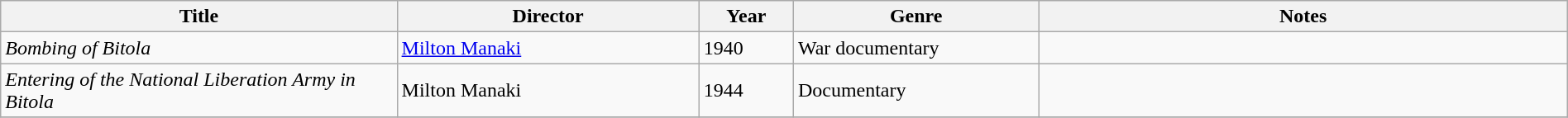<table class="wikitable" width= "100%">
<tr>
<th width=21%>Title</th>
<th width=16%>Director</th>
<th width=5%>Year</th>
<th width=13%>Genre</th>
<th width=28%>Notes</th>
</tr>
<tr>
<td><em>Bombing of Bitola</em></td>
<td><a href='#'>Milton Manaki</a></td>
<td>1940</td>
<td>War documentary</td>
<td></td>
</tr>
<tr>
<td><em>Entering of the National Liberation Army in Bitola</em></td>
<td>Milton Manaki</td>
<td>1944</td>
<td>Documentary</td>
<td></td>
</tr>
<tr>
</tr>
</table>
